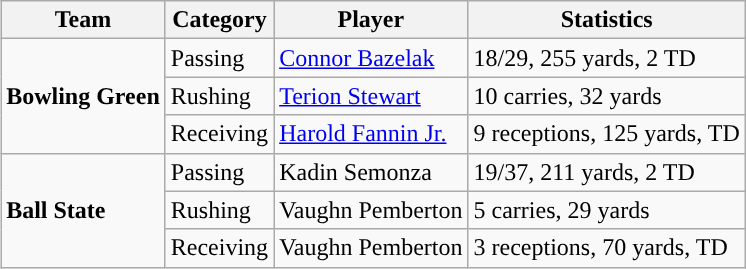<table class="wikitable" style="float: right;">
<tr>
<th>Team</th>
<th>Category</th>
<th>Player</th>
<th>Statistics</th>
</tr>
<tr>
<td rowspan=3><strong>Bowling Green</strong></td>
<td>Passing</td>
<td><a href='#'>Connor Bazelak</a></td>
<td>18/29, 255 yards, 2 TD</td>
</tr>
<tr>
<td>Rushing</td>
<td><a href='#'>Terion Stewart</a></td>
<td>10 carries, 32 yards</td>
</tr>
<tr>
<td>Receiving</td>
<td><a href='#'>Harold Fannin Jr.</a></td>
<td>9 receptions, 125 yards, TD</td>
</tr>
<tr>
<td rowspan=3><strong>Ball State</strong></td>
<td>Passing</td>
<td>Kadin Semonza</td>
<td>19/37, 211 yards, 2 TD</td>
</tr>
<tr>
<td>Rushing</td>
<td>Vaughn Pemberton</td>
<td>5 carries, 29 yards</td>
</tr>
<tr>
<td>Receiving</td>
<td>Vaughn Pemberton</td>
<td>3 receptions, 70 yards, TD</td>
</tr>
</table>
